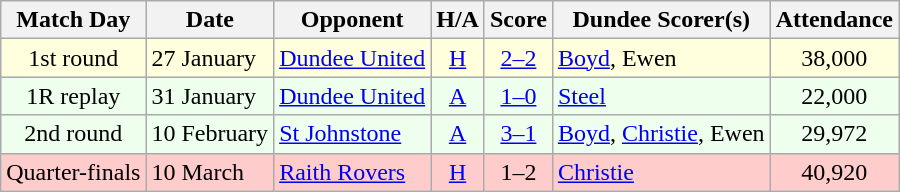<table class="wikitable" style="text-align:center">
<tr>
<th>Match Day</th>
<th>Date</th>
<th>Opponent</th>
<th>H/A</th>
<th>Score</th>
<th>Dundee Scorer(s)</th>
<th>Attendance</th>
</tr>
<tr bgcolor="#FFFFDD">
<td>1st round</td>
<td align="left">27 January</td>
<td align="left"><a href='#'>Dundee United</a></td>
<td><a href='#'>H</a></td>
<td><a href='#'>2–2</a></td>
<td align="left"><a href='#'>Boyd</a>, Ewen</td>
<td>38,000</td>
</tr>
<tr bgcolor="#EEFFEE">
<td>1R replay</td>
<td align="left">31 January</td>
<td align="left"><a href='#'>Dundee United</a></td>
<td><a href='#'>A</a></td>
<td><a href='#'>1–0</a></td>
<td align="left"><a href='#'>Steel</a></td>
<td>22,000</td>
</tr>
<tr bgcolor="#EEFFEE">
<td>2nd round</td>
<td align="left">10 February</td>
<td align="left"><a href='#'>St Johnstone</a></td>
<td><a href='#'>A</a></td>
<td><a href='#'>3–1</a></td>
<td align="left"><a href='#'>Boyd</a>, <a href='#'>Christie</a>, Ewen</td>
<td>29,972</td>
</tr>
<tr bgcolor="#FFCCCC">
<td>Quarter-finals</td>
<td align="left">10 March</td>
<td align="left"><a href='#'>Raith Rovers</a></td>
<td><a href='#'>H</a></td>
<td>1–2</td>
<td align="left"><a href='#'>Christie</a></td>
<td>40,920</td>
</tr>
</table>
